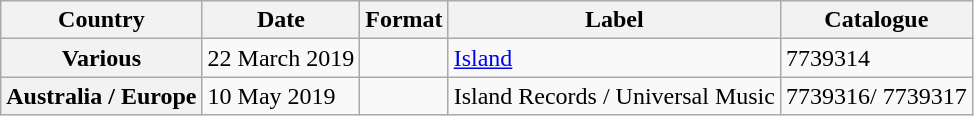<table class="wikitable plainrowheaders">
<tr>
<th>Country</th>
<th>Date</th>
<th>Format</th>
<th>Label</th>
<th>Catalogue</th>
</tr>
<tr>
<th scope="row">Various</th>
<td>22 March 2019</td>
<td></td>
<td><a href='#'>Island</a></td>
<td>7739314</td>
</tr>
<tr>
<th scope="row">Australia / Europe</th>
<td>10 May 2019</td>
<td></td>
<td>Island Records / Universal Music</td>
<td>7739316/ 7739317</td>
</tr>
</table>
